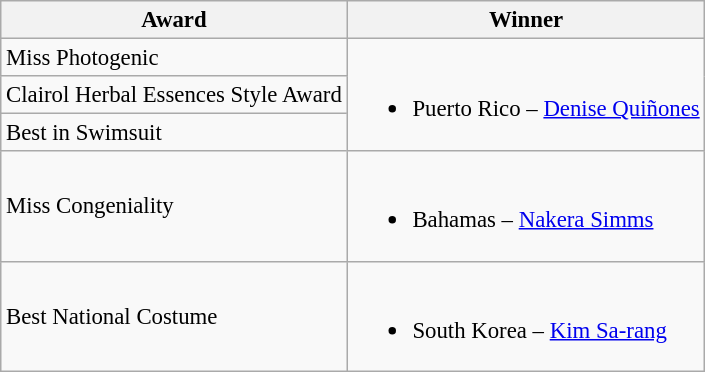<table class="wikitable sortable" style="font-size:95%;">
<tr>
<th>Award</th>
<th>Winner</th>
</tr>
<tr>
<td>Miss Photogenic</td>
<td rowspan="3"><br><ul><li> Puerto Rico – <a href='#'>Denise Quiñones</a></li></ul></td>
</tr>
<tr>
<td>Clairol Herbal Essences Style Award</td>
</tr>
<tr>
<td>Best in Swimsuit</td>
</tr>
<tr>
<td>Miss Congeniality</td>
<td><br><ul><li> Bahamas – <a href='#'>Nakera Simms</a></li></ul></td>
</tr>
<tr>
<td>Best National Costume</td>
<td><br><ul><li> South Korea – <a href='#'>Kim Sa-rang</a></li></ul></td>
</tr>
</table>
